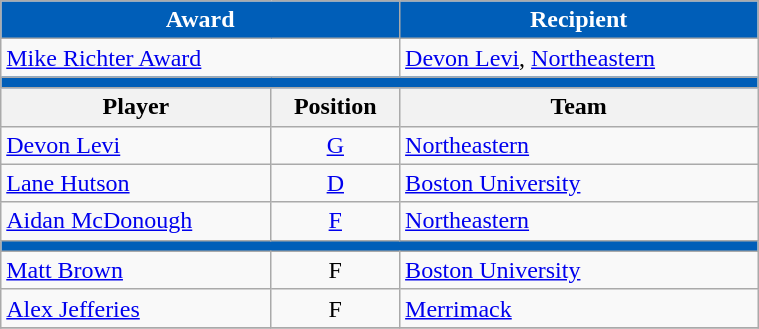<table class="wikitable" width=40%>
<tr>
<th style="color:white; background:#005EB8" colspan=2>Award</th>
<th style="color:white; background:#005EB8">Recipient</th>
</tr>
<tr>
<td colspan=2><a href='#'>Mike Richter Award</a></td>
<td><a href='#'>Devon Levi</a>, <a href='#'>Northeastern</a></td>
</tr>
<tr>
<th style="color:white; background:#005EB8" colspan=3><a href='#'></a></th>
</tr>
<tr>
<th>Player</th>
<th>Position</th>
<th>Team</th>
</tr>
<tr>
<td><a href='#'>Devon Levi</a></td>
<td align=center><a href='#'>G</a></td>
<td><a href='#'>Northeastern</a></td>
</tr>
<tr>
<td><a href='#'>Lane Hutson</a></td>
<td align=center><a href='#'>D</a></td>
<td><a href='#'>Boston University</a></td>
</tr>
<tr>
<td><a href='#'>Aidan McDonough</a></td>
<td align=center><a href='#'>F</a></td>
<td><a href='#'>Northeastern</a></td>
</tr>
<tr>
<th style="color:white; background:#005EB8" colspan=3></th>
</tr>
<tr>
<td><a href='#'>Matt Brown</a></td>
<td align=center>F</td>
<td><a href='#'>Boston University</a></td>
</tr>
<tr>
<td><a href='#'>Alex Jefferies</a></td>
<td align=center>F</td>
<td><a href='#'>Merrimack</a></td>
</tr>
<tr>
</tr>
</table>
